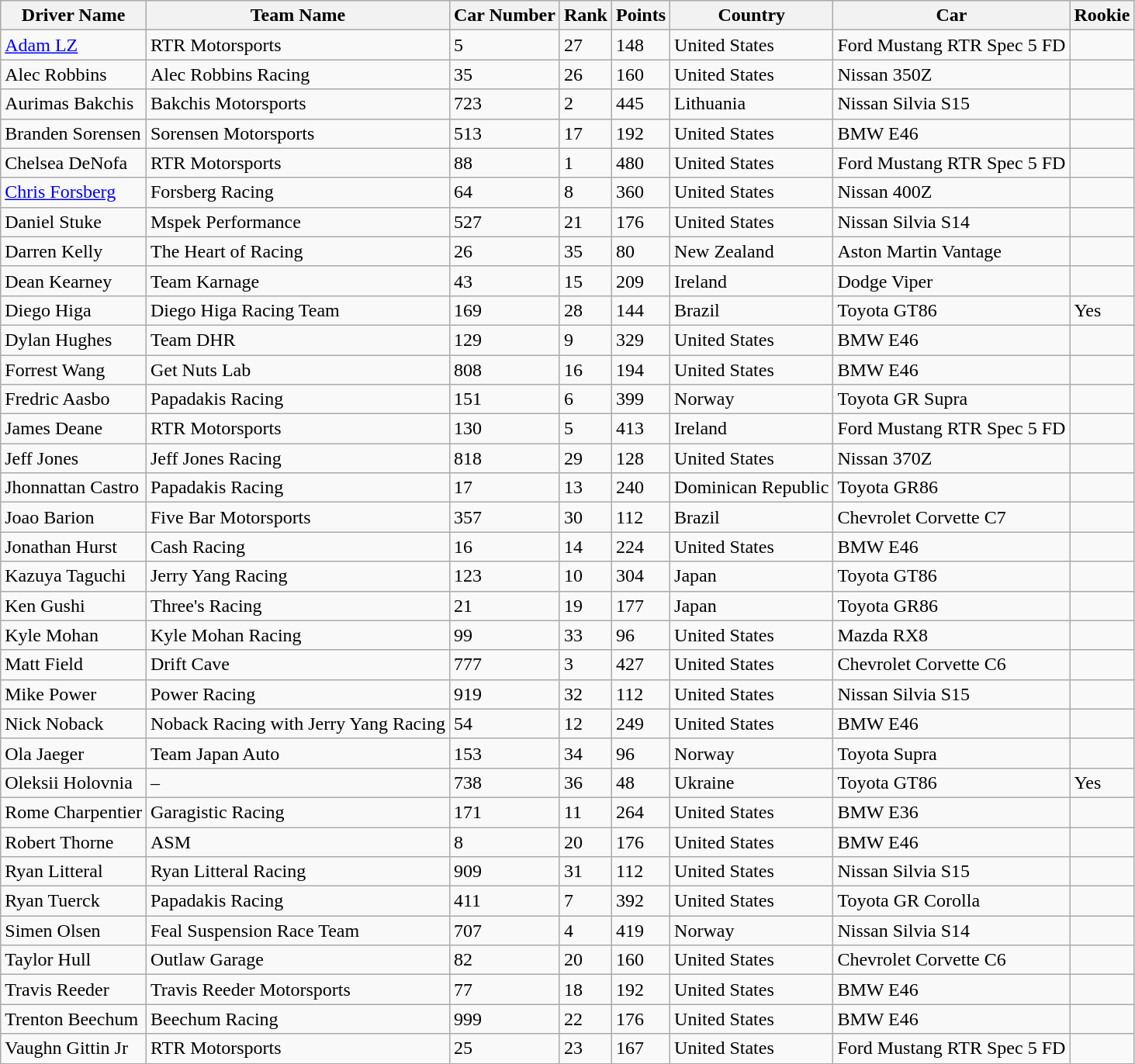<table class="wikitable mw-collapsible sortable">
<tr>
<th>Driver Name</th>
<th>Team Name</th>
<th>Car Number</th>
<th>Rank</th>
<th>Points</th>
<th>Country</th>
<th>Car</th>
<th>Rookie</th>
</tr>
<tr>
<td><a href='#'>Adam LZ</a></td>
<td>RTR Motorsports</td>
<td>5</td>
<td>27</td>
<td>148</td>
<td>United States</td>
<td>Ford Mustang RTR Spec 5 FD</td>
<td></td>
</tr>
<tr>
<td>Alec Robbins</td>
<td>Alec Robbins Racing</td>
<td>35</td>
<td>26</td>
<td>160</td>
<td>United States</td>
<td>Nissan 350Z</td>
<td></td>
</tr>
<tr>
<td>Aurimas Bakchis</td>
<td>Bakchis Motorsports</td>
<td>723</td>
<td>2</td>
<td>445</td>
<td>Lithuania</td>
<td>Nissan Silvia S15</td>
<td></td>
</tr>
<tr>
<td>Branden Sorensen</td>
<td>Sorensen Motorsports</td>
<td>513</td>
<td>17</td>
<td>192</td>
<td>United States</td>
<td>BMW E46</td>
<td></td>
</tr>
<tr>
<td>Chelsea DeNofa</td>
<td>RTR Motorsports</td>
<td>88</td>
<td>1</td>
<td>480</td>
<td>United States</td>
<td>Ford Mustang RTR Spec 5 FD</td>
<td></td>
</tr>
<tr>
<td><a href='#'>Chris Forsberg</a></td>
<td>Forsberg Racing</td>
<td>64</td>
<td>8</td>
<td>360</td>
<td>United States</td>
<td>Nissan 400Z</td>
<td></td>
</tr>
<tr>
<td>Daniel Stuke</td>
<td>Mspek Performance</td>
<td>527</td>
<td>21</td>
<td>176</td>
<td>United States</td>
<td>Nissan Silvia S14</td>
<td></td>
</tr>
<tr>
<td>Darren Kelly</td>
<td>The Heart of Racing</td>
<td>26</td>
<td>35</td>
<td>80</td>
<td>New Zealand</td>
<td>Aston Martin Vantage</td>
<td></td>
</tr>
<tr>
<td>Dean Kearney</td>
<td>Team Karnage</td>
<td>43</td>
<td>15</td>
<td>209</td>
<td>Ireland</td>
<td>Dodge Viper</td>
<td></td>
</tr>
<tr>
<td>Diego Higa</td>
<td>Diego Higa Racing Team</td>
<td>169</td>
<td>28</td>
<td>144</td>
<td>Brazil</td>
<td>Toyota GT86</td>
<td>Yes</td>
</tr>
<tr>
<td>Dylan Hughes</td>
<td>Team DHR</td>
<td>129</td>
<td>9</td>
<td>329</td>
<td>United States</td>
<td>BMW E46</td>
<td></td>
</tr>
<tr>
<td>Forrest Wang</td>
<td>Get Nuts Lab</td>
<td>808</td>
<td>16</td>
<td>194</td>
<td>United States</td>
<td>BMW E46</td>
<td></td>
</tr>
<tr>
<td>Fredric Aasbo</td>
<td>Papadakis Racing</td>
<td>151</td>
<td>6</td>
<td>399</td>
<td>Norway</td>
<td>Toyota GR Supra</td>
<td></td>
</tr>
<tr>
<td>James Deane</td>
<td>RTR Motorsports</td>
<td>130</td>
<td>5</td>
<td>413</td>
<td>Ireland</td>
<td>Ford Mustang RTR Spec 5 FD</td>
<td></td>
</tr>
<tr>
<td>Jeff Jones</td>
<td>Jeff Jones Racing</td>
<td>818</td>
<td>29</td>
<td>128</td>
<td>United States</td>
<td>Nissan 370Z</td>
<td></td>
</tr>
<tr>
<td>Jhonnattan Castro</td>
<td>Papadakis Racing</td>
<td>17</td>
<td>13</td>
<td>240</td>
<td>Dominican Republic</td>
<td>Toyota GR86</td>
<td></td>
</tr>
<tr>
<td>Joao Barion</td>
<td>Five Bar Motorsports</td>
<td>357</td>
<td>30</td>
<td>112</td>
<td>Brazil</td>
<td>Chevrolet Corvette C7</td>
<td></td>
</tr>
<tr>
<td>Jonathan Hurst</td>
<td>Cash Racing</td>
<td>16</td>
<td>14</td>
<td>224</td>
<td>United States</td>
<td>BMW E46</td>
<td></td>
</tr>
<tr>
<td>Kazuya Taguchi</td>
<td>Jerry Yang Racing</td>
<td>123</td>
<td>10</td>
<td>304</td>
<td>Japan</td>
<td>Toyota GT86</td>
<td></td>
</tr>
<tr>
<td>Ken Gushi</td>
<td>Three's Racing</td>
<td>21</td>
<td>19</td>
<td>177</td>
<td>Japan</td>
<td>Toyota GR86</td>
<td></td>
</tr>
<tr>
<td>Kyle Mohan</td>
<td>Kyle Mohan Racing</td>
<td>99</td>
<td>33</td>
<td>96</td>
<td>United States</td>
<td>Mazda RX8</td>
<td></td>
</tr>
<tr>
<td>Matt Field</td>
<td>Drift Cave</td>
<td>777</td>
<td>3</td>
<td>427</td>
<td>United States</td>
<td>Chevrolet Corvette C6</td>
<td></td>
</tr>
<tr>
<td>Mike Power</td>
<td>Power Racing</td>
<td>919</td>
<td>32</td>
<td>112</td>
<td>United States</td>
<td>Nissan Silvia S15</td>
<td></td>
</tr>
<tr>
<td>Nick Noback</td>
<td>Noback Racing with Jerry Yang Racing</td>
<td>54</td>
<td>12</td>
<td>249</td>
<td>United States</td>
<td>BMW E46</td>
<td></td>
</tr>
<tr>
<td>Ola Jaeger</td>
<td>Team Japan Auto</td>
<td>153</td>
<td>34</td>
<td>96</td>
<td>Norway</td>
<td>Toyota Supra</td>
<td></td>
</tr>
<tr>
<td>Oleksii Holovnia</td>
<td>–</td>
<td>738</td>
<td>36</td>
<td>48</td>
<td>Ukraine</td>
<td>Toyota GT86</td>
<td>Yes</td>
</tr>
<tr>
<td>Rome Charpentier</td>
<td>Garagistic Racing</td>
<td>171</td>
<td>11</td>
<td>264</td>
<td>United States</td>
<td>BMW E36</td>
<td></td>
</tr>
<tr>
<td>Robert Thorne</td>
<td>ASM</td>
<td>8</td>
<td>20</td>
<td>176</td>
<td>United States</td>
<td>BMW E46</td>
<td></td>
</tr>
<tr>
<td>Ryan Litteral</td>
<td>Ryan Litteral Racing</td>
<td>909</td>
<td>31</td>
<td>112</td>
<td>United States</td>
<td>Nissan Silvia S15</td>
<td></td>
</tr>
<tr>
<td>Ryan Tuerck</td>
<td>Papadakis Racing</td>
<td>411</td>
<td>7</td>
<td>392</td>
<td>United States</td>
<td>Toyota GR Corolla</td>
<td></td>
</tr>
<tr>
<td>Simen Olsen</td>
<td>Feal Suspension Race Team</td>
<td>707</td>
<td>4</td>
<td>419</td>
<td>Norway</td>
<td>Nissan Silvia S14</td>
<td></td>
</tr>
<tr>
<td>Taylor Hull</td>
<td>Outlaw Garage</td>
<td>82</td>
<td>20</td>
<td>160</td>
<td>United States</td>
<td>Chevrolet Corvette C6</td>
<td></td>
</tr>
<tr>
<td>Travis Reeder</td>
<td>Travis Reeder Motorsports</td>
<td>77</td>
<td>18</td>
<td>192</td>
<td>United States</td>
<td>BMW E46</td>
<td></td>
</tr>
<tr>
<td>Trenton Beechum</td>
<td>Beechum Racing</td>
<td>999</td>
<td>22</td>
<td>176</td>
<td>United States</td>
<td>BMW E46</td>
<td></td>
</tr>
<tr>
<td>Vaughn Gittin Jr</td>
<td>RTR Motorsports</td>
<td>25</td>
<td>23</td>
<td>167</td>
<td>United States</td>
<td>Ford Mustang RTR Spec 5 FD</td>
<td></td>
</tr>
</table>
